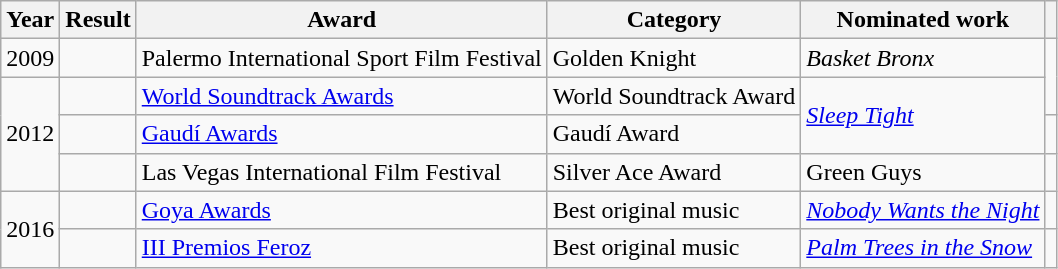<table class="wikitable">
<tr>
<th>Year</th>
<th>Result</th>
<th>Award</th>
<th>Category</th>
<th>Nominated work</th>
<th></th>
</tr>
<tr>
<td>2009</td>
<td></td>
<td>Palermo International Sport Film Festival</td>
<td>Golden Knight</td>
<td><em>Basket Bronx</em></td>
</tr>
<tr>
<td rowspan=3>2012</td>
<td></td>
<td><a href='#'>World Soundtrack Awards</a></td>
<td>World Soundtrack Award</td>
<td rowspan=2><em><a href='#'>Sleep Tight</a></em></td>
</tr>
<tr>
<td></td>
<td><a href='#'>Gaudí Awards</a></td>
<td>Gaudí Award</td>
<td></td>
</tr>
<tr>
<td></td>
<td>Las Vegas International Film Festival</td>
<td>Silver Ace Award</td>
<td>Green Guys</td>
</tr>
<tr>
<td rowspan=3>2016</td>
<td></td>
<td><a href='#'>Goya Awards</a></td>
<td>Best original music</td>
<td><em><a href='#'>Nobody Wants the Night</a></em></td>
<td></td>
</tr>
<tr>
<td></td>
<td><a href='#'>III Premios Feroz</a></td>
<td>Best original music</td>
<td><em><a href='#'>Palm Trees in the Snow</a></em></td>
<td></td>
</tr>
</table>
